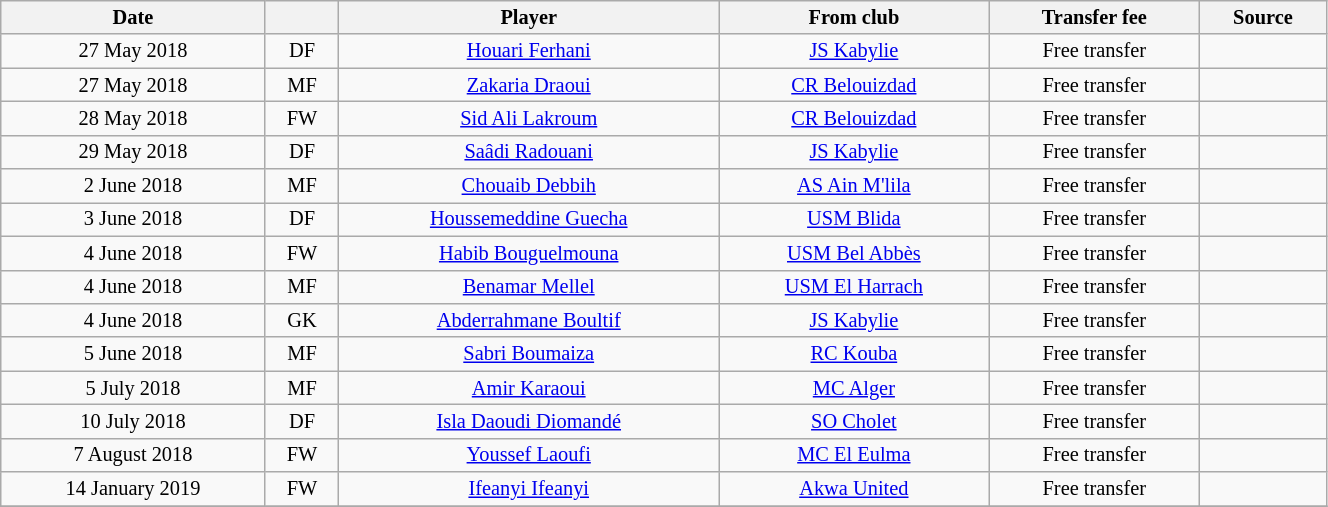<table class="wikitable sortable" style="width:70%; text-align:center; font-size:85%; text-align:centre;">
<tr>
<th>Date</th>
<th></th>
<th>Player</th>
<th>From club</th>
<th>Transfer fee</th>
<th>Source</th>
</tr>
<tr>
<td>27 May 2018</td>
<td>DF</td>
<td> <a href='#'>Houari Ferhani</a></td>
<td><a href='#'>JS Kabylie</a></td>
<td>Free transfer</td>
<td></td>
</tr>
<tr>
<td>27 May 2018</td>
<td>MF</td>
<td> <a href='#'>Zakaria Draoui</a></td>
<td><a href='#'>CR Belouizdad</a></td>
<td>Free transfer</td>
<td></td>
</tr>
<tr>
<td>28 May 2018</td>
<td>FW</td>
<td> <a href='#'>Sid Ali Lakroum</a></td>
<td><a href='#'>CR Belouizdad</a></td>
<td>Free transfer</td>
<td></td>
</tr>
<tr>
<td>29 May 2018</td>
<td>DF</td>
<td> <a href='#'>Saâdi Radouani</a></td>
<td><a href='#'>JS Kabylie</a></td>
<td>Free transfer</td>
<td></td>
</tr>
<tr>
<td>2 June 2018</td>
<td>MF</td>
<td> <a href='#'>Chouaib Debbih</a></td>
<td><a href='#'>AS Ain M'lila</a></td>
<td>Free transfer</td>
<td></td>
</tr>
<tr>
<td>3 June 2018</td>
<td>DF</td>
<td> <a href='#'>Houssemeddine Guecha</a></td>
<td><a href='#'>USM Blida</a></td>
<td>Free transfer</td>
<td></td>
</tr>
<tr>
<td>4 June 2018</td>
<td>FW</td>
<td> <a href='#'>Habib Bouguelmouna</a></td>
<td><a href='#'>USM Bel Abbès</a></td>
<td>Free transfer</td>
<td></td>
</tr>
<tr>
<td>4 June 2018</td>
<td>MF</td>
<td> <a href='#'>Benamar Mellel</a></td>
<td><a href='#'>USM El Harrach</a></td>
<td>Free transfer</td>
<td></td>
</tr>
<tr>
<td>4 June 2018</td>
<td>GK</td>
<td> <a href='#'>Abderrahmane Boultif</a></td>
<td><a href='#'>JS Kabylie</a></td>
<td>Free transfer</td>
<td></td>
</tr>
<tr>
<td>5 June 2018</td>
<td>MF</td>
<td> <a href='#'>Sabri Boumaiza</a></td>
<td><a href='#'>RC Kouba</a></td>
<td>Free transfer</td>
<td></td>
</tr>
<tr>
<td>5 July 2018</td>
<td>MF</td>
<td> <a href='#'>Amir Karaoui</a></td>
<td><a href='#'>MC Alger</a></td>
<td>Free transfer</td>
<td></td>
</tr>
<tr>
<td>10 July 2018</td>
<td>DF</td>
<td> <a href='#'>Isla Daoudi Diomandé</a></td>
<td> <a href='#'>SO Cholet</a></td>
<td>Free transfer</td>
<td></td>
</tr>
<tr>
<td>7 August 2018</td>
<td>FW</td>
<td> <a href='#'>Youssef Laoufi</a></td>
<td><a href='#'>MC El Eulma</a></td>
<td>Free transfer</td>
<td></td>
</tr>
<tr>
<td>14 January 2019</td>
<td>FW</td>
<td> <a href='#'>Ifeanyi Ifeanyi</a></td>
<td> <a href='#'>Akwa United</a></td>
<td>Free transfer</td>
<td></td>
</tr>
<tr>
</tr>
</table>
